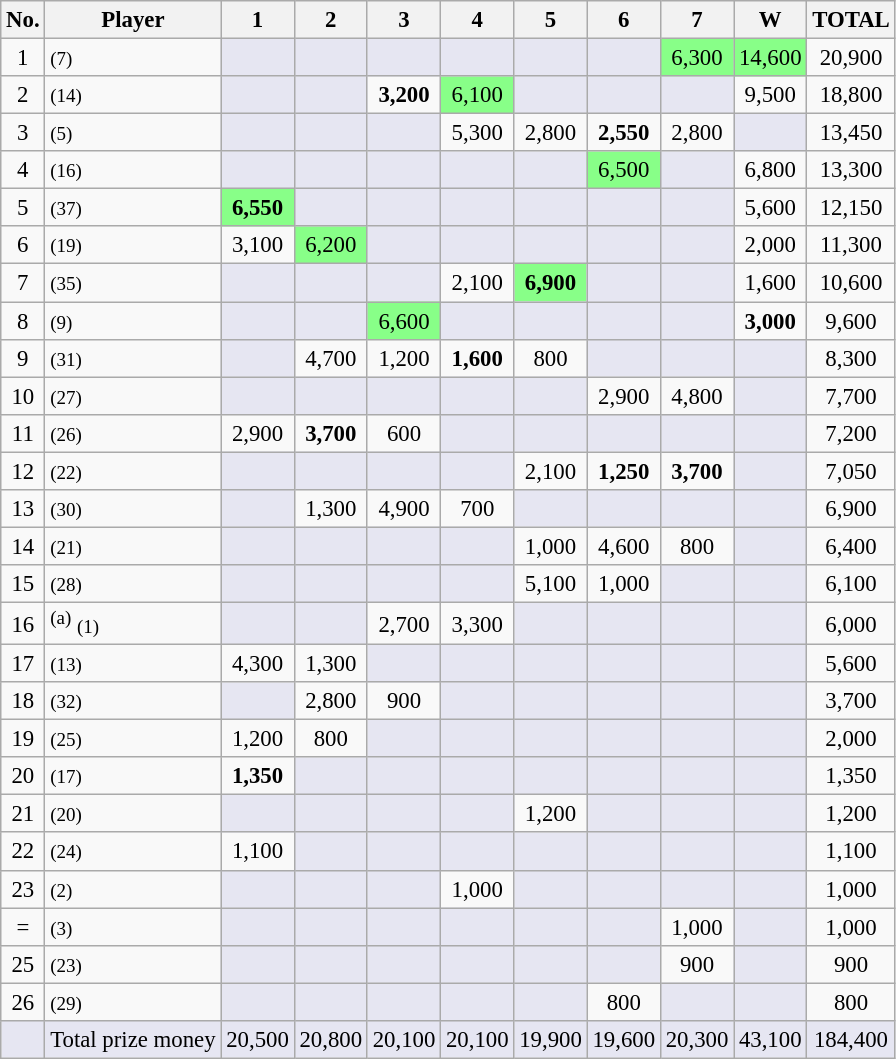<table class="wikitable sortable" style="text-align:center;font-size:95%">
<tr>
<th>No.</th>
<th>Player</th>
<th>1</th>
<th>2</th>
<th>3</th>
<th>4</th>
<th>5</th>
<th>6</th>
<th>7</th>
<th>W</th>
<th>TOTAL</th>
</tr>
<tr>
<td>1</td>
<td style="text-align:left;" data-sort-value="Higgins, John"> <small>(7)</small></td>
<td style="background:#e6e6f2;"></td>
<td style="background:#e6e6f2;"></td>
<td style="background:#e6e6f2;"></td>
<td style="background:#e6e6f2;"></td>
<td style="background:#e6e6f2;"></td>
<td style="background:#e6e6f2;"></td>
<td style="background:#88ff88;">6,300</td>
<td style="background:#88ff88;">14,600</td>
<td>20,900</td>
</tr>
<tr>
<td>2</td>
<td style="text-align:left;" data-sort-value="Bingham, Stuart"> <small>(14)</small></td>
<td style="background:#e6e6f2;"></td>
<td style="background:#e6e6f2;"></td>
<td><strong>3,200</strong></td>
<td style="background:#88ff88;">6,100</td>
<td style="background:#e6e6f2;"></td>
<td style="background:#e6e6f2;"></td>
<td style="background:#e6e6f2;"></td>
<td>9,500</td>
<td>18,800</td>
</tr>
<tr>
<td>3</td>
<td style="text-align:left;" data-sort-value="Wilson, Kyren"> <small>(5)</small></td>
<td style="background:#e6e6f2;"></td>
<td style="background:#e6e6f2;"></td>
<td style="background:#e6e6f2;"></td>
<td>5,300</td>
<td>2,800</td>
<td><strong>2,550</strong></td>
<td>2,800</td>
<td style="background:#e6e6f2;"></td>
<td>13,450</td>
</tr>
<tr>
<td>4</td>
<td style="text-align:left;" data-sort-value="Yan, Bingtao"> <small>(16)</small></td>
<td style="background:#e6e6f2;"></td>
<td style="background:#e6e6f2;"></td>
<td style="background:#e6e6f2;"></td>
<td style="background:#e6e6f2;"></td>
<td style="background:#e6e6f2;"></td>
<td style="background:#88ff88;">6,500</td>
<td style="background:#e6e6f2;"></td>
<td>6,800</td>
<td>13,300</td>
</tr>
<tr>
<td>5</td>
<td style="text-align:left;" data-sort-value="Liang, Wenbo"> <small>(37)</small></td>
<td style="background:#88ff88;"><strong>6,550</strong></td>
<td style="background:#e6e6f2;"></td>
<td style="background:#e6e6f2;"></td>
<td style="background:#e6e6f2;"></td>
<td style="background:#e6e6f2;"></td>
<td style="background:#e6e6f2;"></td>
<td style="background:#e6e6f2;"></td>
<td>5,600</td>
<td>12,150</td>
</tr>
<tr>
<td>6</td>
<td style="text-align:left;" data-sort-value="Dott, Graeme"> <small>(19)</small></td>
<td>3,100</td>
<td style="background:#88ff88;">6,200</td>
<td style="background:#e6e6f2;"></td>
<td style="background:#e6e6f2;"></td>
<td style="background:#e6e6f2;"></td>
<td style="background:#e6e6f2;"></td>
<td style="background:#e6e6f2;"></td>
<td>2,000</td>
<td>11,300</td>
</tr>
<tr>
<td>7</td>
<td style="text-align:left;" data-sort-value="Donaldson, Scott"> <small>(35)</small></td>
<td style="background:#e6e6f2;"></td>
<td style="background:#e6e6f2;"></td>
<td style="background:#e6e6f2;"></td>
<td>2,100</td>
<td style="background:#88ff88;"><strong>6,900</strong></td>
<td style="background:#e6e6f2;"></td>
<td style="background:#e6e6f2;"></td>
<td>1,600</td>
<td>10,600</td>
</tr>
<tr>
<td>8</td>
<td style="text-align:left;" data-sort-value="Zhao, Xintong"> <small>(9)</small></td>
<td style="background:#e6e6f2;"></td>
<td style="background:#e6e6f2;"></td>
<td style="background:#88ff88;">6,600</td>
<td style="background:#e6e6f2;"></td>
<td style="background:#e6e6f2;"></td>
<td style="background:#e6e6f2;"></td>
<td style="background:#e6e6f2;"></td>
<td><strong>3,000</strong></td>
<td>9,600</td>
</tr>
<tr>
<td>9</td>
<td style="text-align:left;" data-sort-value="Lu, Ning"> <small>(31)</small></td>
<td style="background:#e6e6f2;"></td>
<td>4,700</td>
<td>1,200</td>
<td><strong>1,600</strong></td>
<td>800</td>
<td style="background:#e6e6f2;"></td>
<td style="background:#e6e6f2;"></td>
<td style="background:#e6e6f2;"></td>
<td>8,300</td>
</tr>
<tr>
<td>10</td>
<td style="text-align:left;" data-sort-value="Ding, Junhui"> <small>(27)</small></td>
<td style="background:#e6e6f2;"></td>
<td style="background:#e6e6f2;"></td>
<td style="background:#e6e6f2;"></td>
<td style="background:#e6e6f2;"></td>
<td style="background:#e6e6f2;"></td>
<td>2,900</td>
<td>4,800</td>
<td style="background:#e6e6f2;"></td>
<td>7,700</td>
</tr>
<tr>
<td>11</td>
<td style="text-align:left;" data-sort-value="Day, Ryan"> <small>(26)</small></td>
<td>2,900</td>
<td><strong>3,700</strong></td>
<td>600</td>
<td style="background:#e6e6f2;"></td>
<td style="background:#e6e6f2;"></td>
<td style="background:#e6e6f2;"></td>
<td style="background:#e6e6f2;"></td>
<td style="background:#e6e6f2;"></td>
<td>7,200</td>
</tr>
<tr>
<td>12</td>
<td style="text-align:left;" data-sort-value="Carter, Ali"> <small>(22)</small></td>
<td style="background:#e6e6f2;"></td>
<td style="background:#e6e6f2;"></td>
<td style="background:#e6e6f2;"></td>
<td style="background:#e6e6f2;"></td>
<td>2,100</td>
<td><strong>1,250</strong></td>
<td><strong>3,700</strong></td>
<td style="background:#e6e6f2;"></td>
<td>7,050</td>
</tr>
<tr>
<td>13</td>
<td style="text-align:left;" data-sort-value="Xiao, Guodong"> <small>(30)</small></td>
<td style="background:#e6e6f2;"></td>
<td>1,300</td>
<td>4,900</td>
<td>700</td>
<td style="background:#e6e6f2;"></td>
<td style="background:#e6e6f2;"></td>
<td style="background:#e6e6f2;"></td>
<td style="background:#e6e6f2;"></td>
<td>6,900</td>
</tr>
<tr>
<td>14</td>
<td style="text-align:left;" data-sort-value="Gould, Martin"> <small>(21)</small></td>
<td style="background:#e6e6f2;"></td>
<td style="background:#e6e6f2;"></td>
<td style="background:#e6e6f2;"></td>
<td style="background:#e6e6f2;"></td>
<td>1,000</td>
<td>4,600</td>
<td>800</td>
<td style="background:#e6e6f2;"></td>
<td>6,400</td>
</tr>
<tr>
<td>15</td>
<td style="text-align:left;" data-sort-value="Brown, Jordan"> <small>(28)</small></td>
<td style="background:#e6e6f2;"></td>
<td style="background:#e6e6f2;"></td>
<td style="background:#e6e6f2;"></td>
<td style="background:#e6e6f2;"></td>
<td>5,100</td>
<td>1,000</td>
<td style="background:#e6e6f2;"></td>
<td style="background:#e6e6f2;"></td>
<td>6,100</td>
</tr>
<tr>
<td>16</td>
<td style="text-align:left;" data-sort-value="Selby, Mark"><sup>(a)</sup> <small>(1)</small></td>
<td style="background:#e6e6f2;"></td>
<td style="background:#e6e6f2;"></td>
<td>2,700</td>
<td>3,300</td>
<td style="background:#e6e6f2;"></td>
<td style="background:#e6e6f2;"></td>
<td style="background:#e6e6f2;"></td>
<td style="background:#e6e6f2;"></td>
<td>6,000</td>
</tr>
<tr>
<td>17</td>
<td style="text-align:left;" data-sort-value="Lisowski, Jack"> <small>(13)</small></td>
<td>4,300</td>
<td>1,300</td>
<td style="background:#e6e6f2;"></td>
<td style="background:#e6e6f2;"></td>
<td style="background:#e6e6f2;"></td>
<td style="background:#e6e6f2;"></td>
<td style="background:#e6e6f2;"></td>
<td style="background:#e6e6f2;"></td>
<td>5,600</td>
</tr>
<tr>
<td>18</td>
<td style="text-align:left;" data-sort-value="Perry, Joe"> <small>(32)</small></td>
<td style="background:#e6e6f2;"></td>
<td>2,800</td>
<td>900</td>
<td style="background:#e6e6f2;"></td>
<td style="background:#e6e6f2;"></td>
<td style="background:#e6e6f2;"></td>
<td style="background:#e6e6f2;"></td>
<td style="background:#e6e6f2;"></td>
<td>3,700</td>
</tr>
<tr>
<td>19</td>
<td style="text-align:left;" data-sort-value="Wilson, Gary"> <small>(25)</small></td>
<td>1,200</td>
<td>800</td>
<td style="background:#e6e6f2;"></td>
<td style="background:#e6e6f2;"></td>
<td style="background:#e6e6f2;"></td>
<td style="background:#e6e6f2;"></td>
<td style="background:#e6e6f2;"></td>
<td style="background:#e6e6f2;"></td>
<td>2,000</td>
</tr>
<tr>
<td>20</td>
<td style="text-align:left;" data-sort-value="Zhou, Yuelong"> <small>(17)</small></td>
<td><strong>1,350</strong></td>
<td style="background:#e6e6f2;"></td>
<td style="background:#e6e6f2;"></td>
<td style="background:#e6e6f2;"></td>
<td style="background:#e6e6f2;"></td>
<td style="background:#e6e6f2;"></td>
<td style="background:#e6e6f2;"></td>
<td style="background:#e6e6f2;"></td>
<td>1,350</td>
</tr>
<tr>
<td>21</td>
<td style="text-align:left;" data-sort-value="Gilbert, David"> <small>(20)</small></td>
<td style="background:#e6e6f2;"></td>
<td style="background:#e6e6f2;"></td>
<td style="background:#e6e6f2;"></td>
<td style="background:#e6e6f2;"></td>
<td>1,200</td>
<td style="background:#e6e6f2;"></td>
<td style="background:#e6e6f2;"></td>
<td style="background:#e6e6f2;"></td>
<td>1,200</td>
</tr>
<tr>
<td>22</td>
<td style="text-align:left;" data-sort-value="Ford, Tom"> <small>(24)</small></td>
<td>1,100</td>
<td style="background:#e6e6f2;"></td>
<td style="background:#e6e6f2;"></td>
<td style="background:#e6e6f2;"></td>
<td style="background:#e6e6f2;"></td>
<td style="background:#e6e6f2;"></td>
<td style="background:#e6e6f2;"></td>
<td style="background:#e6e6f2;"></td>
<td>1,100</td>
</tr>
<tr>
<td>23</td>
<td style="text-align:left;" data-sort-value="Trump, Judd"> <small>(2)</small></td>
<td style="background:#e6e6f2;"></td>
<td style="background:#e6e6f2;"></td>
<td style="background:#e6e6f2;"></td>
<td>1,000</td>
<td style="background:#e6e6f2;"></td>
<td style="background:#e6e6f2;"></td>
<td style="background:#e6e6f2;"></td>
<td style="background:#e6e6f2;"></td>
<td>1,000</td>
</tr>
<tr>
<td data-sort-value=24>=</td>
<td style="text-align:left;" data-sort-value="O'Sullivan, Ronnie"> <small>(3)</small></td>
<td style="background:#e6e6f2;"></td>
<td style="background:#e6e6f2;"></td>
<td style="background:#e6e6f2;"></td>
<td style="background:#e6e6f2;"></td>
<td style="background:#e6e6f2;"></td>
<td style="background:#e6e6f2;"></td>
<td>1,000</td>
<td style="background:#e6e6f2;"></td>
<td>1,000</td>
</tr>
<tr>
<td>25</td>
<td style="text-align:left;" data-sort-value="Walden, Ricky"> <small>(23)</small></td>
<td style="background:#e6e6f2;"></td>
<td style="background:#e6e6f2;"></td>
<td style="background:#e6e6f2;"></td>
<td style="background:#e6e6f2;"></td>
<td style="background:#e6e6f2;"></td>
<td style="background:#e6e6f2;"></td>
<td>900</td>
<td style="background:#e6e6f2;"></td>
<td>900</td>
</tr>
<tr>
<td>26</td>
<td style="text-align:left;" data-sort-value="Selt, Matthew"> <small>(29)</small></td>
<td style="background:#e6e6f2;"></td>
<td style="background:#e6e6f2;"></td>
<td style="background:#e6e6f2;"></td>
<td style="background:#e6e6f2;"></td>
<td style="background:#e6e6f2;"></td>
<td>800</td>
<td style="background:#e6e6f2;"></td>
<td style="background:#e6e6f2;"></td>
<td>800</td>
</tr>
<tr class=sortbottom>
<td style="background:#e6e6f2;"></td>
<td style="text-align:centre; background:#e6e6f2;">Total prize money</td>
<td style="background:#e6e6f2;">20,500</td>
<td style="background:#e6e6f2;">20,800</td>
<td style="background:#e6e6f2;">20,100</td>
<td style="background:#e6e6f2;">20,100</td>
<td style="background:#e6e6f2;">19,900</td>
<td style="background:#e6e6f2;">19,600</td>
<td style="background:#e6e6f2;">20,300</td>
<td style="background:#e6e6f2;">43,100</td>
<td style="background:#e6e6f2;">184,400</td>
</tr>
</table>
